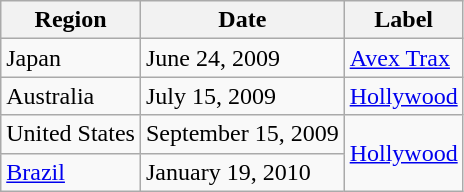<table class="wikitable">
<tr>
<th>Region</th>
<th>Date</th>
<th>Label</th>
</tr>
<tr>
<td>Japan</td>
<td>June 24, 2009</td>
<td><a href='#'>Avex Trax</a></td>
</tr>
<tr>
<td>Australia</td>
<td>July 15, 2009</td>
<td><a href='#'>Hollywood</a></td>
</tr>
<tr>
<td>United States</td>
<td>September 15, 2009</td>
<td rowspan="2"><a href='#'>Hollywood</a></td>
</tr>
<tr>
<td><a href='#'>Brazil</a></td>
<td>January 19, 2010</td>
</tr>
</table>
